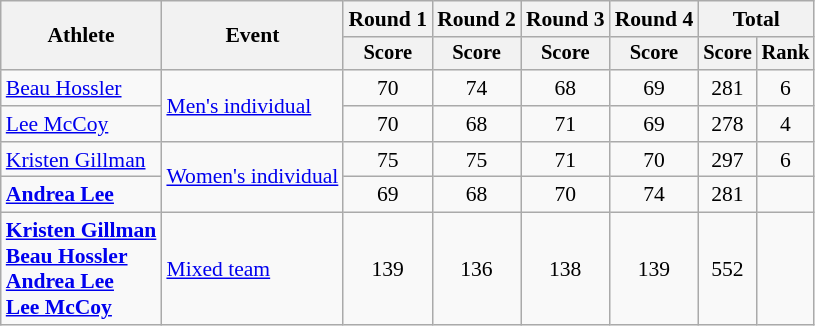<table class=wikitable style="font-size:90%;text-align:center">
<tr>
<th rowspan=2>Athlete</th>
<th rowspan=2>Event</th>
<th>Round 1</th>
<th>Round 2</th>
<th>Round 3</th>
<th>Round 4</th>
<th colspan=2>Total</th>
</tr>
<tr style="font-size:95%">
<th>Score</th>
<th>Score</th>
<th>Score</th>
<th>Score</th>
<th>Score</th>
<th>Rank</th>
</tr>
<tr>
<td align=left><a href='#'>Beau Hossler</a></td>
<td align=left rowspan=2><a href='#'>Men's individual</a></td>
<td>70</td>
<td>74</td>
<td>68</td>
<td>69</td>
<td>281</td>
<td>6</td>
</tr>
<tr>
<td align=left><a href='#'>Lee McCoy</a></td>
<td>70</td>
<td>68</td>
<td>71</td>
<td>69</td>
<td>278</td>
<td>4</td>
</tr>
<tr>
<td align=left><a href='#'>Kristen Gillman</a></td>
<td align=left rowspan=2><a href='#'>Women's individual</a></td>
<td>75</td>
<td>75</td>
<td>71</td>
<td>70</td>
<td>297</td>
<td>6</td>
</tr>
<tr>
<td align=left><strong><a href='#'>Andrea Lee</a></strong></td>
<td>69</td>
<td>68</td>
<td>70</td>
<td>74</td>
<td>281</td>
<td></td>
</tr>
<tr>
<td align=left><strong><a href='#'>Kristen Gillman</a><br><a href='#'>Beau Hossler</a><br><a href='#'>Andrea Lee</a><br><a href='#'>Lee McCoy</a></strong></td>
<td align=left><a href='#'>Mixed team</a></td>
<td>139</td>
<td>136</td>
<td>138</td>
<td>139</td>
<td>552</td>
<td></td>
</tr>
</table>
